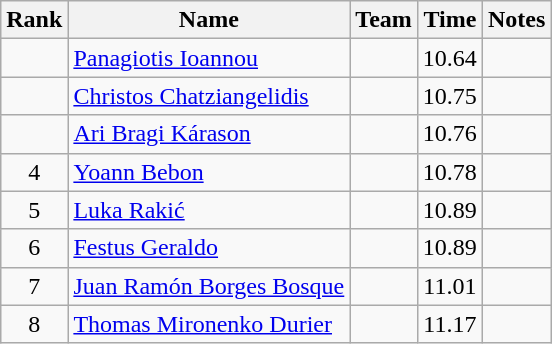<table class="wikitable sortable" style="text-align:center">
<tr>
<th>Rank</th>
<th>Name</th>
<th>Team</th>
<th>Time</th>
<th>Notes</th>
</tr>
<tr>
<td></td>
<td align="left"><a href='#'>Panagiotis Ioannou</a></td>
<td align=left></td>
<td>10.64</td>
<td></td>
</tr>
<tr>
<td></td>
<td align="left"><a href='#'>Christos Chatziangelidis</a></td>
<td align=left></td>
<td>10.75</td>
<td></td>
</tr>
<tr>
<td></td>
<td align="left"><a href='#'>Ari Bragi Kárason</a></td>
<td align=left></td>
<td>10.76</td>
<td></td>
</tr>
<tr>
<td>4</td>
<td align="left"><a href='#'>Yoann Bebon</a></td>
<td align=left></td>
<td>10.78</td>
<td></td>
</tr>
<tr>
<td>5</td>
<td align="left"><a href='#'>Luka Rakić</a></td>
<td align=left></td>
<td>10.89</td>
<td></td>
</tr>
<tr>
<td>6</td>
<td align="left"><a href='#'>Festus Geraldo</a></td>
<td align=left></td>
<td>10.89</td>
<td></td>
</tr>
<tr>
<td>7</td>
<td align="left"><a href='#'>Juan Ramón Borges Bosque</a></td>
<td align=left></td>
<td>11.01</td>
<td></td>
</tr>
<tr>
<td>8</td>
<td align="left"><a href='#'>Thomas Mironenko Durier</a></td>
<td align=left></td>
<td>11.17</td>
<td></td>
</tr>
</table>
